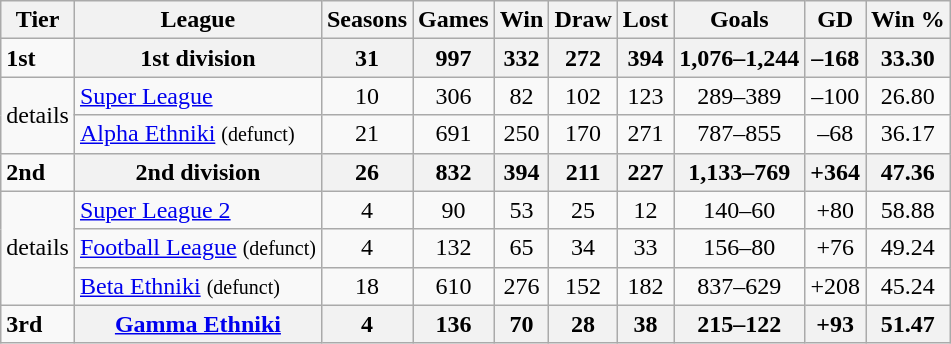<table class="wikitable sortable">
<tr>
<th>Tier</th>
<th>League</th>
<th>Seasons</th>
<th>Games</th>
<th>Win</th>
<th>Draw</th>
<th>Lost</th>
<th>Goals</th>
<th>GD</th>
<th>Win %</th>
</tr>
<tr>
<td><strong>1st</strong></td>
<th><strong>1st division</strong></th>
<th>31</th>
<th>997</th>
<th>332</th>
<th>272</th>
<th>394</th>
<th>1,076–1,244</th>
<th>–168</th>
<th>33.30</th>
</tr>
<tr>
<td rowspan="2" align="center">details</td>
<td><a href='#'>Super League</a></td>
<td align="center">10</td>
<td align="center">306</td>
<td align="center">82</td>
<td align="center">102</td>
<td align="center">123</td>
<td align="center">289–389</td>
<td align="center">–100</td>
<td align="center">26.80</td>
</tr>
<tr>
<td><a href='#'>Alpha Ethniki</a> <small>(defunct)</small></td>
<td align="center">21</td>
<td align="center">691</td>
<td align="center">250</td>
<td align="center">170</td>
<td align="center">271</td>
<td align="center">787–855</td>
<td align="center">–68</td>
<td align="center">36.17</td>
</tr>
<tr>
<td><strong>2nd</strong></td>
<th><strong>2nd division</strong></th>
<th>26</th>
<th>832</th>
<th>394</th>
<th>211</th>
<th>227</th>
<th>1,133–769</th>
<th>+364</th>
<th>47.36</th>
</tr>
<tr>
<td rowspan="3" align="center">details</td>
<td><a href='#'>Super League 2</a></td>
<td align="center">4</td>
<td align="center">90</td>
<td align="center">53</td>
<td align="center">25</td>
<td align="center">12</td>
<td align="center">140–60</td>
<td align="center">+80</td>
<td align="center">58.88</td>
</tr>
<tr>
<td><a href='#'>Football League</a> <small>(defunct)</small></td>
<td align="center">4</td>
<td align="center">132</td>
<td align="center">65</td>
<td align="center">34</td>
<td align="center">33</td>
<td align="center">156–80</td>
<td align="center">+76</td>
<td align="center">49.24</td>
</tr>
<tr>
<td><a href='#'>Beta Ethniki</a> <small>(defunct)</small></td>
<td align="center">18</td>
<td align="center">610</td>
<td align="center">276</td>
<td align="center">152</td>
<td align="center">182</td>
<td align="center">837–629</td>
<td align="center">+208</td>
<td align="center">45.24</td>
</tr>
<tr>
<td><strong>3rd</strong></td>
<th><strong><a href='#'>Gamma Ethniki</a></strong></th>
<th>4</th>
<th>136</th>
<th>70</th>
<th>28</th>
<th>38</th>
<th>215–122</th>
<th>+93</th>
<th>51.47</th>
</tr>
</table>
